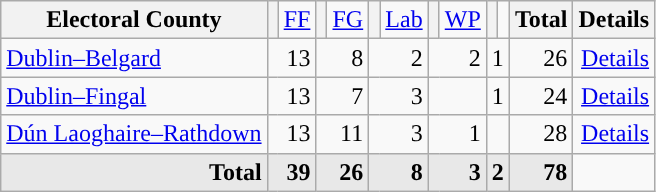<table class="wikitable" style="text-align:right; padding-left:1em">
<tr>
<th align="left">Electoral County</th>
<th style="background-color: "></th>
<td><a href='#'>FF</a></td>
<th style="background-color: "></th>
<td><a href='#'>FG</a></td>
<th style="background-color: "></th>
<td><a href='#'>Lab</a></td>
<th style="background-color: "></th>
<td><a href='#'>WP</a></td>
<th style="background-color: "></th>
<td><a href='#'></a></td>
<th align="left">Total</th>
<th align="left">Details</th>
</tr>
<tr>
<td align="left"><a href='#'>Dublin–Belgard</a></td>
<td colspan="2">13</td>
<td colspan="2">8</td>
<td colspan="2">2</td>
<td colspan="2">2</td>
<td colspan="2">1</td>
<td>26</td>
<td><a href='#'>Details</a></td>
</tr>
<tr>
<td align="left"><a href='#'>Dublin–Fingal</a></td>
<td colspan="2">13</td>
<td colspan="2">7</td>
<td colspan="2">3</td>
<td colspan="2"></td>
<td colspan="2">1</td>
<td>24</td>
<td><a href='#'>Details</a></td>
</tr>
<tr>
<td align="left"><a href='#'>Dún Laoghaire–Rathdown</a></td>
<td colspan="2">13</td>
<td colspan="2">11</td>
<td colspan="2">3</td>
<td colspan="2">1</td>
<td colspan="2"></td>
<td>28</td>
<td><a href='#'>Details</a></td>
</tr>
<tr style="font-weight:bold; background:rgb(232,232,232);">
<td>Total</td>
<td colspan="2">39</td>
<td colspan="2">26</td>
<td colspan="2">8</td>
<td colspan="2">3</td>
<td colspan="2">2</td>
<td>78</td>
</tr>
</table>
